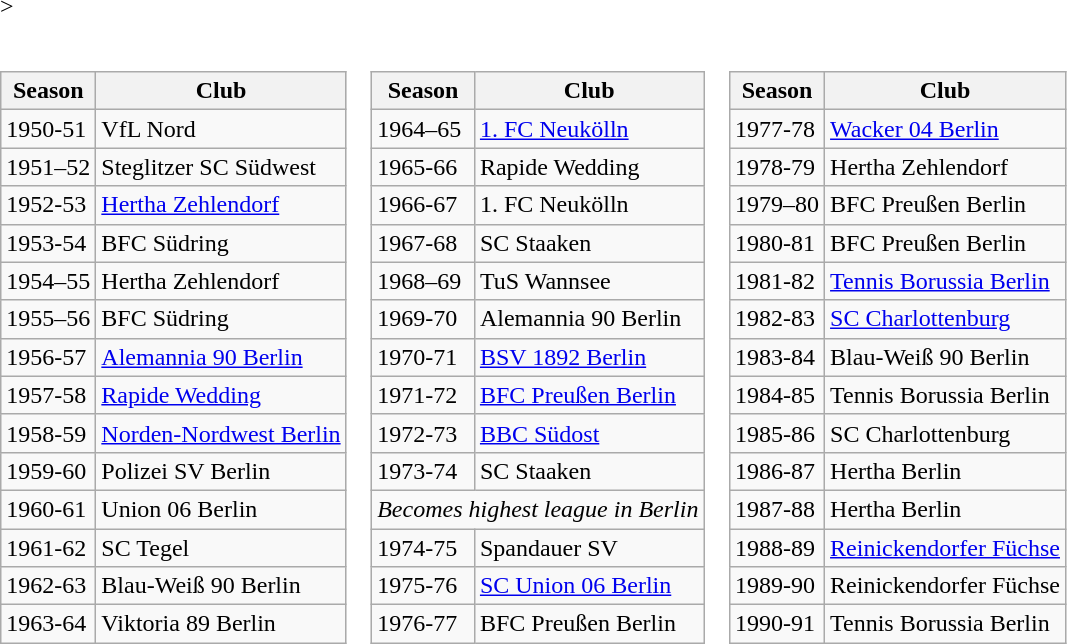<table border=0 cellpadding=0 cellspacing=0>>
<tr>
<td><br><table class="wikitable">
<tr>
<th>Season</th>
<th>Club</th>
</tr>
<tr>
<td>1950-51</td>
<td>VfL Nord</td>
</tr>
<tr>
<td>1951–52</td>
<td>Steglitzer SC Südwest</td>
</tr>
<tr>
<td>1952-53</td>
<td><a href='#'>Hertha Zehlendorf</a></td>
</tr>
<tr>
<td>1953-54</td>
<td>BFC Südring</td>
</tr>
<tr>
<td>1954–55</td>
<td>Hertha Zehlendorf</td>
</tr>
<tr>
<td>1955–56</td>
<td>BFC Südring</td>
</tr>
<tr>
<td>1956-57</td>
<td><a href='#'>Alemannia 90 Berlin</a></td>
</tr>
<tr>
<td>1957-58</td>
<td><a href='#'>Rapide Wedding</a></td>
</tr>
<tr>
<td>1958-59</td>
<td><a href='#'>Norden-Nordwest Berlin</a></td>
</tr>
<tr>
<td>1959-60</td>
<td>Polizei SV Berlin</td>
</tr>
<tr>
<td>1960-61</td>
<td>Union 06 Berlin</td>
</tr>
<tr>
<td>1961-62</td>
<td>SC Tegel</td>
</tr>
<tr>
<td>1962-63</td>
<td>Blau-Weiß 90 Berlin</td>
</tr>
<tr>
<td>1963-64</td>
<td>Viktoria 89 Berlin</td>
</tr>
</table>
</td>
<td><br><table class="wikitable">
<tr>
<th>Season</th>
<th>Club</th>
</tr>
<tr>
<td>1964–65</td>
<td><a href='#'>1. FC Neukölln</a></td>
</tr>
<tr>
<td>1965-66</td>
<td>Rapide Wedding</td>
</tr>
<tr>
<td>1966-67</td>
<td>1. FC Neukölln</td>
</tr>
<tr>
<td>1967-68</td>
<td>SC Staaken</td>
</tr>
<tr>
<td>1968–69</td>
<td>TuS Wannsee</td>
</tr>
<tr>
<td>1969-70</td>
<td>Alemannia 90 Berlin</td>
</tr>
<tr>
<td>1970-71</td>
<td><a href='#'>BSV 1892 Berlin</a></td>
</tr>
<tr>
<td>1971-72</td>
<td><a href='#'>BFC Preußen Berlin</a></td>
</tr>
<tr>
<td>1972-73</td>
<td><a href='#'>BBC Südost</a></td>
</tr>
<tr>
<td>1973-74</td>
<td>SC Staaken</td>
</tr>
<tr>
<td colspan=2><em>Becomes highest league in Berlin</em></td>
</tr>
<tr>
<td>1974-75</td>
<td>Spandauer SV</td>
</tr>
<tr>
<td>1975-76</td>
<td><a href='#'>SC Union 06 Berlin</a></td>
</tr>
<tr>
<td>1976-77</td>
<td>BFC Preußen Berlin</td>
</tr>
</table>
</td>
<td><br><table class="wikitable">
<tr>
<th>Season</th>
<th>Club</th>
</tr>
<tr>
<td>1977-78</td>
<td><a href='#'>Wacker 04 Berlin</a></td>
</tr>
<tr>
<td>1978-79</td>
<td>Hertha Zehlendorf</td>
</tr>
<tr>
<td>1979–80</td>
<td>BFC Preußen Berlin</td>
</tr>
<tr>
<td>1980-81</td>
<td>BFC Preußen Berlin</td>
</tr>
<tr>
<td>1981-82</td>
<td><a href='#'>Tennis Borussia Berlin</a></td>
</tr>
<tr>
<td>1982-83</td>
<td><a href='#'>SC Charlottenburg</a></td>
</tr>
<tr>
<td>1983-84</td>
<td>Blau-Weiß 90 Berlin</td>
</tr>
<tr>
<td>1984-85</td>
<td>Tennis Borussia Berlin</td>
</tr>
<tr>
<td>1985-86</td>
<td>SC Charlottenburg</td>
</tr>
<tr>
<td>1986-87</td>
<td>Hertha Berlin</td>
</tr>
<tr>
<td>1987-88</td>
<td>Hertha Berlin</td>
</tr>
<tr>
<td>1988-89</td>
<td><a href='#'>Reinickendorfer Füchse</a></td>
</tr>
<tr>
<td>1989-90</td>
<td>Reinickendorfer Füchse</td>
</tr>
<tr>
<td>1990-91</td>
<td>Tennis Borussia Berlin</td>
</tr>
</table>
</td>
</tr>
</table>
